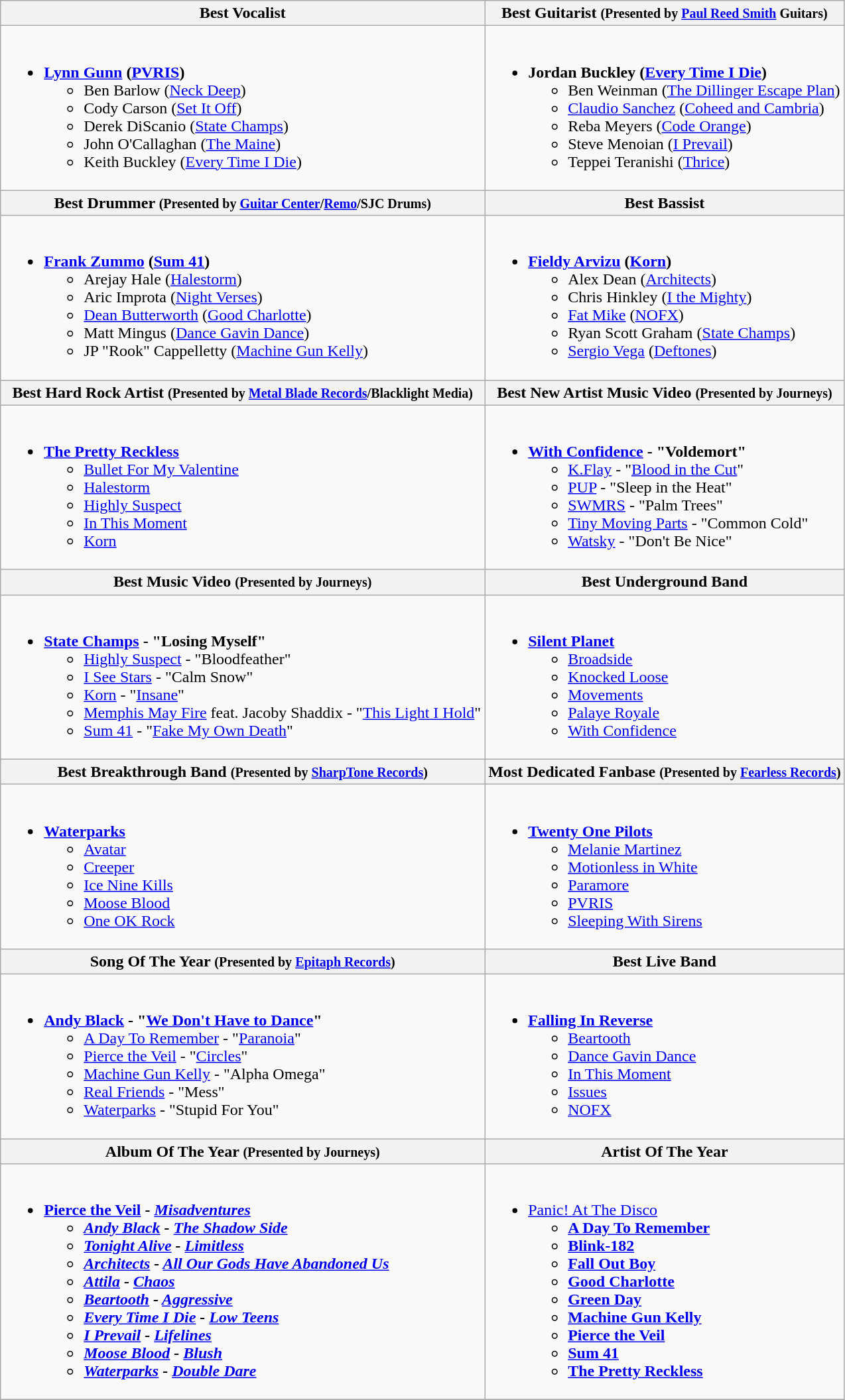<table class="wikitable">
<tr>
<th>Best Vocalist</th>
<th>Best Guitarist <small>(Presented by <a href='#'>Paul Reed Smith</a> Guitars)</small></th>
</tr>
<tr>
<td valign="top"><br><ul><li><strong><a href='#'>Lynn Gunn</a> (<a href='#'>PVRIS</a>)</strong><ul><li>Ben Barlow (<a href='#'>Neck Deep</a>)</li><li>Cody Carson (<a href='#'>Set It Off</a>)</li><li>Derek DiScanio (<a href='#'>State Champs</a>)</li><li>John O'Callaghan (<a href='#'>The Maine</a>)</li><li>Keith Buckley (<a href='#'>Every Time I Die</a>)</li></ul></li></ul></td>
<td valign="top"><br><ul><li><strong>Jordan Buckley (<a href='#'>Every Time I Die</a>)</strong><ul><li>Ben Weinman (<a href='#'>The Dillinger Escape Plan</a>)</li><li><a href='#'>Claudio Sanchez</a> (<a href='#'>Coheed and Cambria</a>)</li><li>Reba Meyers (<a href='#'>Code Orange</a>)</li><li>Steve Menoian (<a href='#'>I Prevail</a>)</li><li>Teppei Teranishi (<a href='#'>Thrice</a>)</li></ul></li></ul></td>
</tr>
<tr>
<th>Best Drummer <small>(Presented by <a href='#'>Guitar Center</a>/<a href='#'>Remo</a>/SJC Drums)</small></th>
<th>Best Bassist</th>
</tr>
<tr>
<td valign="top"><br><ul><li><strong><a href='#'>Frank Zummo</a> (<a href='#'>Sum 41</a>)</strong><ul><li>Arejay Hale (<a href='#'>Halestorm</a>)</li><li>Aric Improta (<a href='#'>Night Verses</a>)</li><li><a href='#'>Dean Butterworth</a> (<a href='#'>Good Charlotte</a>)</li><li>Matt Mingus (<a href='#'>Dance Gavin Dance</a>)</li><li>JP "Rook" Cappelletty (<a href='#'>Machine Gun Kelly</a>)</li></ul></li></ul></td>
<td valign="top"><br><ul><li><strong><a href='#'>Fieldy Arvizu</a> (<a href='#'>Korn</a>)</strong><ul><li>Alex Dean (<a href='#'>Architects</a>)</li><li>Chris Hinkley (<a href='#'>I the Mighty</a>)</li><li><a href='#'>Fat Mike</a> (<a href='#'>NOFX</a>)</li><li>Ryan Scott Graham (<a href='#'>State Champs</a>)</li><li><a href='#'>Sergio Vega</a> (<a href='#'>Deftones</a>)</li></ul></li></ul></td>
</tr>
<tr>
<th>Best Hard Rock Artist <small>(Presented by <a href='#'>Metal Blade Records</a>/Blacklight Media)</small></th>
<th>Best New Artist Music Video <small>(Presented by Journeys)</small></th>
</tr>
<tr>
<td valign="top"><br><ul><li><strong><a href='#'>The Pretty Reckless</a></strong><ul><li><a href='#'>Bullet For My Valentine</a></li><li><a href='#'>Halestorm</a></li><li><a href='#'>Highly Suspect</a></li><li><a href='#'>In This Moment</a></li><li><a href='#'>Korn</a></li></ul></li></ul></td>
<td valign="top"><br><ul><li><strong><a href='#'>With Confidence</a> - "Voldemort" </strong><ul><li><a href='#'>K.Flay</a> - "<a href='#'>Blood in the Cut</a>"</li><li><a href='#'>PUP</a> - "Sleep in the Heat"</li><li><a href='#'>SWMRS</a> - "Palm Trees"</li><li><a href='#'>Tiny Moving Parts</a> - "Common Cold"</li><li><a href='#'>Watsky</a> - "Don't Be Nice"</li></ul></li></ul></td>
</tr>
<tr>
<th>Best Music Video <small>(Presented by Journeys)</small></th>
<th>Best Underground Band</th>
</tr>
<tr>
<td valign="top"><br><ul><li><strong><a href='#'>State Champs</a> - "Losing Myself" </strong><ul><li><a href='#'>Highly Suspect</a> - "Bloodfeather"</li><li><a href='#'>I See Stars</a> - "Calm Snow"</li><li><a href='#'>Korn</a> - "<a href='#'>Insane</a>"</li><li><a href='#'>Memphis May Fire</a> feat. Jacoby Shaddix - "<a href='#'>This Light I Hold</a>"</li><li><a href='#'>Sum 41</a> - "<a href='#'>Fake My Own Death</a>"</li></ul></li></ul></td>
<td valign="top"><br><ul><li><strong><a href='#'>Silent Planet</a></strong><ul><li><a href='#'>Broadside</a></li><li><a href='#'>Knocked Loose</a></li><li><a href='#'>Movements</a></li><li><a href='#'>Palaye Royale</a></li><li><a href='#'>With Confidence</a></li></ul></li></ul></td>
</tr>
<tr>
<th>Best Breakthrough Band <small>(Presented by <a href='#'>SharpTone Records</a>)</small></th>
<th>Most Dedicated Fanbase <small>(Presented by <a href='#'>Fearless Records</a>)</small></th>
</tr>
<tr>
<td valign="top"><br><ul><li><strong><a href='#'>Waterparks</a></strong><ul><li><a href='#'>Avatar</a></li><li><a href='#'>Creeper</a></li><li><a href='#'>Ice Nine Kills</a></li><li><a href='#'>Moose Blood</a></li><li><a href='#'>One OK Rock</a></li></ul></li></ul></td>
<td valign="top"><br><ul><li><strong><a href='#'>Twenty One Pilots</a></strong><ul><li><a href='#'>Melanie Martinez</a></li><li><a href='#'>Motionless in White</a></li><li><a href='#'>Paramore</a></li><li><a href='#'>PVRIS</a></li><li><a href='#'>Sleeping With Sirens</a></li></ul></li></ul></td>
</tr>
<tr>
<th>Song Of The Year <small>(Presented by <a href='#'>Epitaph Records</a>)</small></th>
<th>Best Live Band</th>
</tr>
<tr>
<td valign="top"><br><ul><li><strong><a href='#'>Andy Black</a> - "<a href='#'>We Don't Have to Dance</a>" </strong><ul><li><a href='#'>A Day To Remember</a> - "<a href='#'>Paranoia</a>"</li><li><a href='#'>Pierce the Veil</a> - "<a href='#'>Circles</a>"</li><li><a href='#'>Machine Gun Kelly</a> - "Alpha Omega"</li><li><a href='#'>Real Friends</a> - "Mess"</li><li><a href='#'>Waterparks</a> - "Stupid For You"</li></ul></li></ul></td>
<td valign="top"><br><ul><li><strong><a href='#'>Falling In Reverse</a></strong><ul><li><a href='#'>Beartooth</a></li><li><a href='#'>Dance Gavin Dance</a></li><li><a href='#'>In This Moment</a></li><li><a href='#'>Issues</a></li><li><a href='#'>NOFX</a></li></ul></li></ul></td>
</tr>
<tr>
<th>Album Of The Year <small>(Presented by Journeys)</small></th>
<th>Artist Of The Year</th>
</tr>
<tr>
<td valign="top"><br><ul><li><strong><a href='#'>Pierce the Veil</a> - <em><a href='#'>Misadventures</a><strong><em><ul><li><a href='#'>Andy Black</a> - </em><a href='#'>The Shadow Side</a><em></li><li><a href='#'>Tonight Alive</a> - </em><a href='#'>Limitless</a><em></li><li><a href='#'>Architects</a> - </em><a href='#'>All Our Gods Have Abandoned Us</a><em></li><li><a href='#'>Attila</a> - </em><a href='#'>Chaos</a><em></li><li><a href='#'>Beartooth</a> - </em><a href='#'>Aggressive</a><em></li><li><a href='#'>Every Time I Die</a> - </em><a href='#'>Low Teens</a><em></li><li><a href='#'>I Prevail</a> - </em><a href='#'>Lifelines</a><em></li><li><a href='#'>Moose Blood</a> - </em><a href='#'>Blush</a><em></li><li><a href='#'>Waterparks</a> - </em><a href='#'>Double Dare</a><em></li></ul></li></ul></td>
<td valign="top"><br><ul><li></strong><a href='#'>Panic! At The Disco</a><strong><ul><li><a href='#'>A Day To Remember</a></li><li><a href='#'>Blink-182</a></li><li><a href='#'>Fall Out Boy</a></li><li><a href='#'>Good Charlotte</a></li><li><a href='#'>Green Day</a></li><li><a href='#'>Machine Gun Kelly</a></li><li><a href='#'>Pierce the Veil</a></li><li><a href='#'>Sum 41</a></li><li><a href='#'>The Pretty Reckless</a></li></ul></li></ul></td>
</tr>
<tr>
</tr>
</table>
